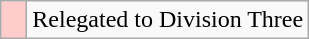<table class="wikitable">
<tr>
<td width=10px bgcolor="#ffcccc"></td>
<td>Relegated to Division Three</td>
</tr>
</table>
